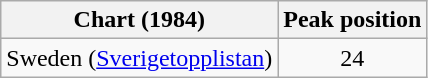<table class="wikitable plainrowheaders">
<tr>
<th>Chart (1984)</th>
<th>Peak position</th>
</tr>
<tr>
<td>Sweden (<a href='#'>Sverigetopplistan</a>)</td>
<td align="center">24</td>
</tr>
</table>
